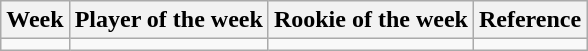<table class="wikitable" border="1" style="text-align: center;">
<tr>
<th>Week</th>
<th>Player of the week</th>
<th>Rookie of the week</th>
<th>Reference</th>
</tr>
<tr>
<td></td>
<td></td>
<td></td>
<td></td>
</tr>
</table>
